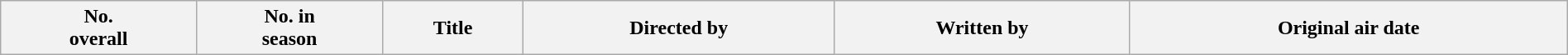<table class="wikitable p4lainrowheaders" style="width:100%; background:#fff;">
<tr>
<th style="background:#;">No.<br>overall</th>
<th style="background:#;">No. in<br>season</th>
<th style="background:#;">Title</th>
<th style="background:#;">Directed by</th>
<th style="background:#;">Written by</th>
<th style="background:#;">Original air date<br>





































</th>
</tr>
</table>
